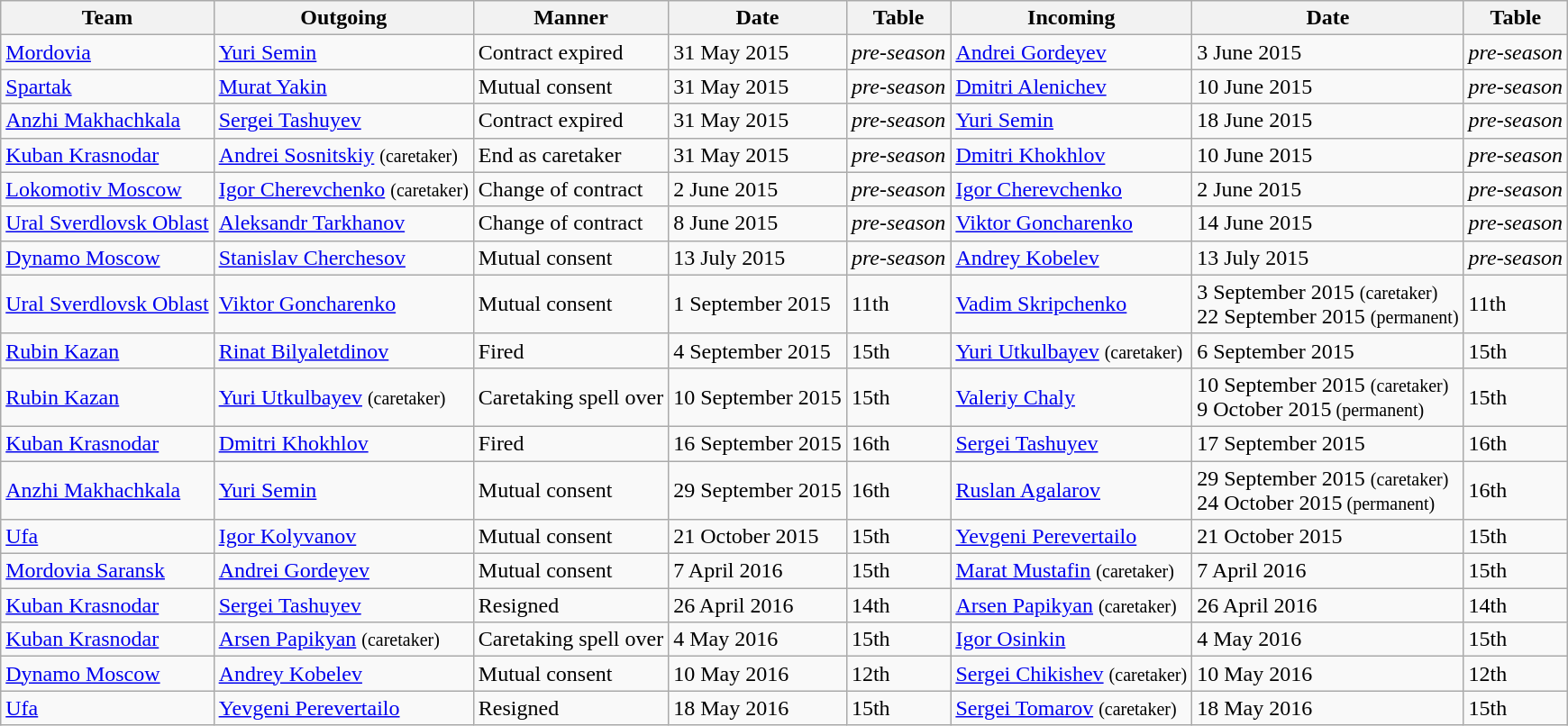<table class="wikitable">
<tr>
<th>Team</th>
<th>Outgoing</th>
<th>Manner</th>
<th>Date</th>
<th>Table</th>
<th>Incoming</th>
<th>Date</th>
<th>Table</th>
</tr>
<tr>
<td><a href='#'>Mordovia</a></td>
<td> <a href='#'>Yuri Semin</a></td>
<td>Contract expired</td>
<td>31 May 2015</td>
<td><em>pre-season</em></td>
<td> <a href='#'>Andrei Gordeyev</a></td>
<td>3 June 2015</td>
<td><em>pre-season</em></td>
</tr>
<tr>
<td><a href='#'>Spartak</a></td>
<td> <a href='#'>Murat Yakin</a></td>
<td>Mutual consent</td>
<td>31 May 2015</td>
<td><em>pre-season</em></td>
<td> <a href='#'>Dmitri Alenichev</a></td>
<td>10 June 2015</td>
<td><em>pre-season</em></td>
</tr>
<tr>
<td><a href='#'>Anzhi Makhachkala</a></td>
<td> <a href='#'>Sergei Tashuyev</a></td>
<td>Contract expired</td>
<td>31 May 2015</td>
<td><em>pre-season</em></td>
<td> <a href='#'>Yuri Semin</a></td>
<td>18 June 2015</td>
<td><em>pre-season</em></td>
</tr>
<tr>
<td><a href='#'>Kuban Krasnodar</a></td>
<td> <a href='#'>Andrei Sosnitskiy</a> <small>(caretaker)</small></td>
<td>End as caretaker</td>
<td>31 May 2015</td>
<td><em>pre-season</em></td>
<td> <a href='#'>Dmitri Khokhlov</a></td>
<td>10 June 2015</td>
<td><em>pre-season</em></td>
</tr>
<tr>
<td><a href='#'>Lokomotiv Moscow</a></td>
<td> <a href='#'>Igor Cherevchenko</a> <small>(caretaker)</small></td>
<td>Change of contract</td>
<td>2 June 2015</td>
<td><em>pre-season</em></td>
<td> <a href='#'>Igor Cherevchenko</a></td>
<td>2 June 2015</td>
<td><em>pre-season</em></td>
</tr>
<tr>
<td><a href='#'>Ural Sverdlovsk Oblast</a></td>
<td> <a href='#'>Aleksandr Tarkhanov</a></td>
<td>Change of contract</td>
<td>8 June 2015</td>
<td><em>pre-season</em></td>
<td> <a href='#'>Viktor Goncharenko</a></td>
<td>14 June 2015</td>
<td><em>pre-season</em></td>
</tr>
<tr>
<td><a href='#'>Dynamo Moscow</a></td>
<td> <a href='#'>Stanislav Cherchesov</a></td>
<td>Mutual consent</td>
<td>13 July 2015</td>
<td><em>pre-season</em></td>
<td> <a href='#'>Andrey Kobelev</a></td>
<td>13 July 2015</td>
<td><em>pre-season</em></td>
</tr>
<tr>
<td><a href='#'>Ural Sverdlovsk Oblast</a></td>
<td> <a href='#'>Viktor Goncharenko</a></td>
<td>Mutual consent</td>
<td>1 September 2015</td>
<td>11th</td>
<td> <a href='#'>Vadim Skripchenko</a></td>
<td>3 September 2015 <small>(caretaker)</small><br>22 September 2015 <small>(permanent)</small></td>
<td>11th</td>
</tr>
<tr>
<td><a href='#'>Rubin Kazan</a></td>
<td> <a href='#'>Rinat Bilyaletdinov</a></td>
<td>Fired</td>
<td>4 September 2015</td>
<td>15th</td>
<td> <a href='#'>Yuri Utkulbayev</a> <small>(caretaker)</small></td>
<td>6 September 2015</td>
<td>15th</td>
</tr>
<tr>
<td><a href='#'>Rubin Kazan</a></td>
<td> <a href='#'>Yuri Utkulbayev</a> <small>(caretaker)</small></td>
<td>Caretaking spell over</td>
<td>10 September 2015</td>
<td>15th</td>
<td> <a href='#'>Valeriy Chaly</a></td>
<td>10 September 2015 <small>(caretaker)</small><br>9 October 2015<small> (permanent)</small></td>
<td>15th</td>
</tr>
<tr>
<td><a href='#'>Kuban Krasnodar</a></td>
<td> <a href='#'>Dmitri Khokhlov</a></td>
<td>Fired</td>
<td>16 September 2015</td>
<td>16th</td>
<td> <a href='#'>Sergei Tashuyev</a></td>
<td>17 September 2015</td>
<td>16th</td>
</tr>
<tr>
<td><a href='#'>Anzhi Makhachkala</a></td>
<td> <a href='#'>Yuri Semin</a></td>
<td>Mutual consent</td>
<td>29 September 2015</td>
<td>16th</td>
<td> <a href='#'>Ruslan Agalarov</a></td>
<td>29 September 2015 <small>(caretaker)</small><br>24 October 2015<small> (permanent)</small></td>
<td>16th</td>
</tr>
<tr>
<td><a href='#'>Ufa</a></td>
<td> <a href='#'>Igor Kolyvanov</a></td>
<td>Mutual consent</td>
<td>21 October 2015</td>
<td>15th</td>
<td> <a href='#'>Yevgeni Perevertailo</a></td>
<td>21 October 2015</td>
<td>15th</td>
</tr>
<tr>
<td><a href='#'>Mordovia Saransk</a></td>
<td> <a href='#'>Andrei Gordeyev</a></td>
<td>Mutual consent</td>
<td>7 April 2016</td>
<td>15th</td>
<td> <a href='#'>Marat Mustafin</a> <small>(caretaker)</small></td>
<td>7 April 2016</td>
<td>15th</td>
</tr>
<tr>
<td><a href='#'>Kuban Krasnodar</a></td>
<td> <a href='#'>Sergei Tashuyev</a></td>
<td>Resigned</td>
<td>26 April 2016</td>
<td>14th</td>
<td> <a href='#'>Arsen Papikyan</a> <small>(caretaker)</small></td>
<td>26 April 2016</td>
<td>14th</td>
</tr>
<tr>
<td><a href='#'>Kuban Krasnodar</a></td>
<td> <a href='#'>Arsen Papikyan</a> <small>(caretaker)</small></td>
<td>Caretaking spell over</td>
<td>4 May 2016</td>
<td>15th</td>
<td> <a href='#'>Igor Osinkin</a></td>
<td>4 May 2016</td>
<td>15th</td>
</tr>
<tr>
<td><a href='#'>Dynamo Moscow</a></td>
<td> <a href='#'>Andrey Kobelev</a></td>
<td>Mutual consent</td>
<td>10 May 2016</td>
<td>12th</td>
<td> <a href='#'>Sergei Chikishev</a> <small>(caretaker)</small></td>
<td>10 May 2016</td>
<td>12th</td>
</tr>
<tr>
<td><a href='#'>Ufa</a></td>
<td> <a href='#'>Yevgeni Perevertailo</a></td>
<td>Resigned</td>
<td>18 May 2016</td>
<td>15th</td>
<td> <a href='#'>Sergei Tomarov</a> <small>(caretaker)</small></td>
<td>18 May 2016</td>
<td>15th</td>
</tr>
</table>
